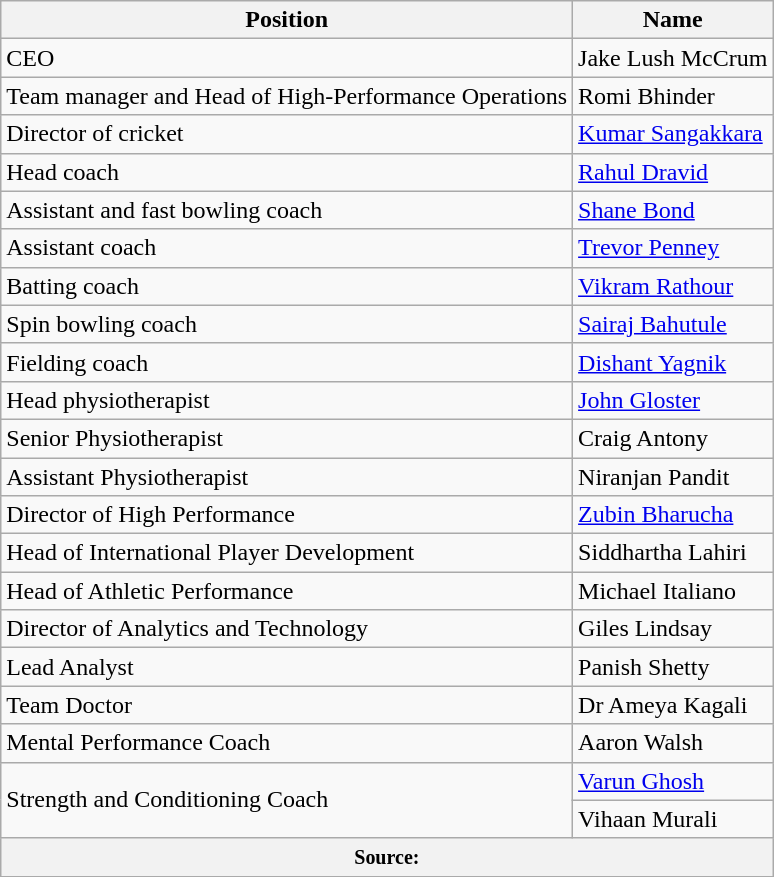<table class="wikitable">
<tr>
<th>Position</th>
<th>Name</th>
</tr>
<tr>
<td>CEO</td>
<td>Jake Lush McCrum</td>
</tr>
<tr>
<td>Team manager and Head of High-Performance Operations</td>
<td>Romi Bhinder</td>
</tr>
<tr>
<td>Director of cricket</td>
<td><a href='#'>Kumar Sangakkara</a></td>
</tr>
<tr>
<td>Head coach</td>
<td><a href='#'>Rahul Dravid</a></td>
</tr>
<tr>
<td>Assistant and fast bowling coach</td>
<td><a href='#'>Shane Bond</a></td>
</tr>
<tr>
<td>Assistant coach</td>
<td><a href='#'>Trevor Penney</a></td>
</tr>
<tr>
<td>Batting coach</td>
<td><a href='#'>Vikram Rathour</a></td>
</tr>
<tr>
<td>Spin bowling coach</td>
<td><a href='#'>Sairaj Bahutule</a></td>
</tr>
<tr>
<td>Fielding coach</td>
<td><a href='#'>Dishant Yagnik</a></td>
</tr>
<tr>
<td>Head physiotherapist</td>
<td><a href='#'>John Gloster</a></td>
</tr>
<tr>
<td>Senior Physiotherapist</td>
<td>Craig Antony</td>
</tr>
<tr>
<td>Assistant Physiotherapist</td>
<td>Niranjan Pandit</td>
</tr>
<tr>
<td>Director of High Performance</td>
<td><a href='#'>Zubin Bharucha</a></td>
</tr>
<tr>
<td>Head of International Player Development</td>
<td>Siddhartha Lahiri</td>
</tr>
<tr>
<td>Head of Athletic Performance</td>
<td>Michael Italiano</td>
</tr>
<tr>
<td>Director of Analytics and Technology</td>
<td>Giles Lindsay</td>
</tr>
<tr>
<td>Lead Analyst</td>
<td>Panish Shetty</td>
</tr>
<tr>
<td>Team Doctor</td>
<td>Dr Ameya Kagali</td>
</tr>
<tr>
<td>Mental Performance Coach</td>
<td>Aaron Walsh</td>
</tr>
<tr>
<td rowspan="2">Strength and Conditioning Coach</td>
<td><a href='#'>Varun Ghosh</a></td>
</tr>
<tr>
<td>Vihaan Murali</td>
</tr>
<tr>
<th colspan="2" style="text-align:center;"><small>Source: </small></th>
</tr>
</table>
